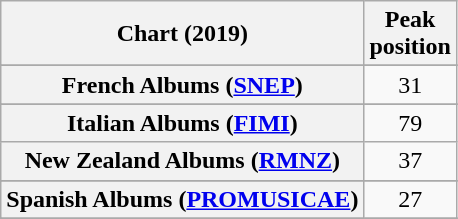<table class="wikitable sortable plainrowheaders" style="text-align:center">
<tr>
<th scope="col">Chart (2019)</th>
<th scope="col">Peak<br>position</th>
</tr>
<tr>
</tr>
<tr>
</tr>
<tr>
</tr>
<tr>
</tr>
<tr>
</tr>
<tr>
</tr>
<tr>
</tr>
<tr>
<th scope="row">French Albums (<a href='#'>SNEP</a>)</th>
<td>31</td>
</tr>
<tr>
</tr>
<tr>
</tr>
<tr>
<th scope="row">Italian Albums (<a href='#'>FIMI</a>)</th>
<td>79</td>
</tr>
<tr>
<th scope="row">New Zealand Albums (<a href='#'>RMNZ</a>)</th>
<td>37</td>
</tr>
<tr>
</tr>
<tr>
</tr>
<tr>
</tr>
<tr>
</tr>
<tr>
<th scope="row">Spanish Albums (<a href='#'>PROMUSICAE</a>)</th>
<td>27</td>
</tr>
<tr>
</tr>
<tr>
</tr>
<tr>
</tr>
<tr>
</tr>
<tr>
</tr>
</table>
